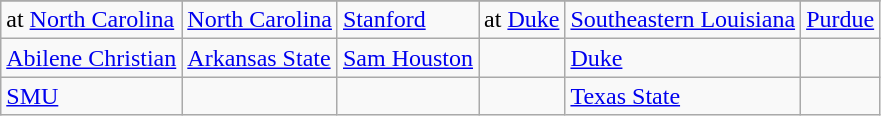<table class="wikitable">
<tr>
</tr>
<tr>
<td>at <a href='#'>North Carolina</a></td>
<td><a href='#'>North Carolina</a></td>
<td><a href='#'>Stanford</a></td>
<td>at <a href='#'>Duke</a></td>
<td><a href='#'>Southeastern Louisiana</a></td>
<td><a href='#'>Purdue</a></td>
</tr>
<tr>
<td><a href='#'>Abilene Christian</a></td>
<td><a href='#'>Arkansas State</a></td>
<td><a href='#'>Sam Houston</a></td>
<td></td>
<td><a href='#'>Duke</a></td>
<td></td>
</tr>
<tr>
<td><a href='#'>SMU</a></td>
<td></td>
<td></td>
<td></td>
<td><a href='#'>Texas State</a></td>
<td></td>
</tr>
</table>
